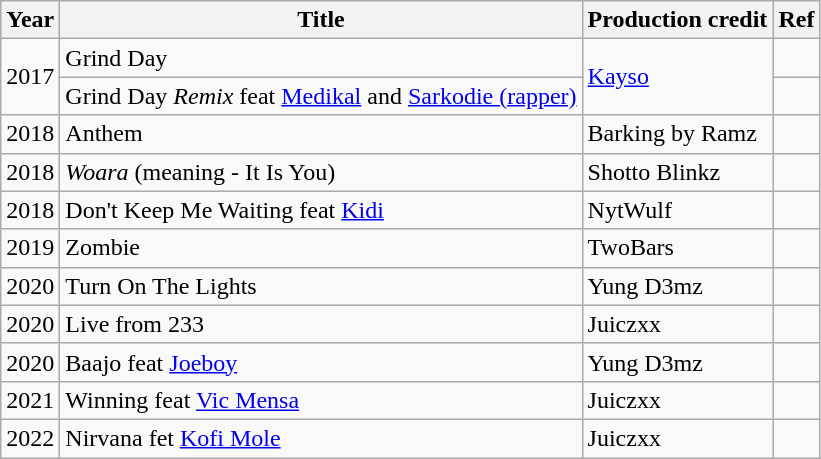<table class="wikitable">
<tr>
<th>Year</th>
<th>Title</th>
<th>Production credit</th>
<th>Ref</th>
</tr>
<tr>
<td rowspan="2">2017</td>
<td>Grind Day</td>
<td rowspan="2"><a href='#'>Kayso</a></td>
<td></td>
</tr>
<tr>
<td>Grind Day <em>Remix</em> feat <a href='#'>Medikal</a> and <a href='#'>Sarkodie (rapper)</a></td>
<td></td>
</tr>
<tr>
<td>2018</td>
<td>Anthem</td>
<td>Barking by Ramz</td>
<td></td>
</tr>
<tr>
<td>2018</td>
<td><em>Woara</em> (meaning - It Is You)</td>
<td>Shotto Blinkz</td>
<td></td>
</tr>
<tr>
<td>2018</td>
<td>Don't Keep Me Waiting feat <a href='#'>Kidi</a></td>
<td>NytWulf</td>
<td></td>
</tr>
<tr>
<td>2019</td>
<td>Zombie</td>
<td>TwoBars</td>
<td></td>
</tr>
<tr>
<td>2020</td>
<td>Turn On The Lights</td>
<td>Yung D3mz</td>
<td></td>
</tr>
<tr>
<td>2020</td>
<td>Live from 233</td>
<td>Juiczxx</td>
<td></td>
</tr>
<tr>
<td>2020</td>
<td>Baajo feat <a href='#'>Joeboy</a></td>
<td>Yung D3mz</td>
<td></td>
</tr>
<tr>
<td>2021</td>
<td>Winning feat <a href='#'>Vic Mensa</a></td>
<td>Juiczxx</td>
<td></td>
</tr>
<tr>
<td>2022</td>
<td>Nirvana fet <a href='#'>Kofi Mole</a></td>
<td>Juiczxx</td>
<td></td>
</tr>
</table>
